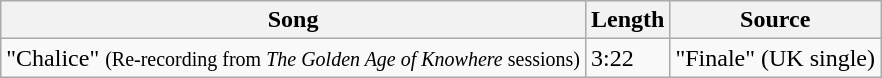<table class="wikitable">
<tr>
<th>Song</th>
<th>Length</th>
<th>Source</th>
</tr>
<tr>
<td>"Chalice" <small>(Re-recording from <em>The Golden Age of Knowhere</em> sessions)</small></td>
<td>3:22</td>
<td>"Finale" (UK single)</td>
</tr>
</table>
